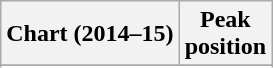<table class="wikitable sortable plainrowheaders" style="text-align:center">
<tr>
<th scope="col">Chart (2014–15)</th>
<th scope="col">Peak<br>position</th>
</tr>
<tr>
</tr>
<tr>
</tr>
<tr>
</tr>
</table>
